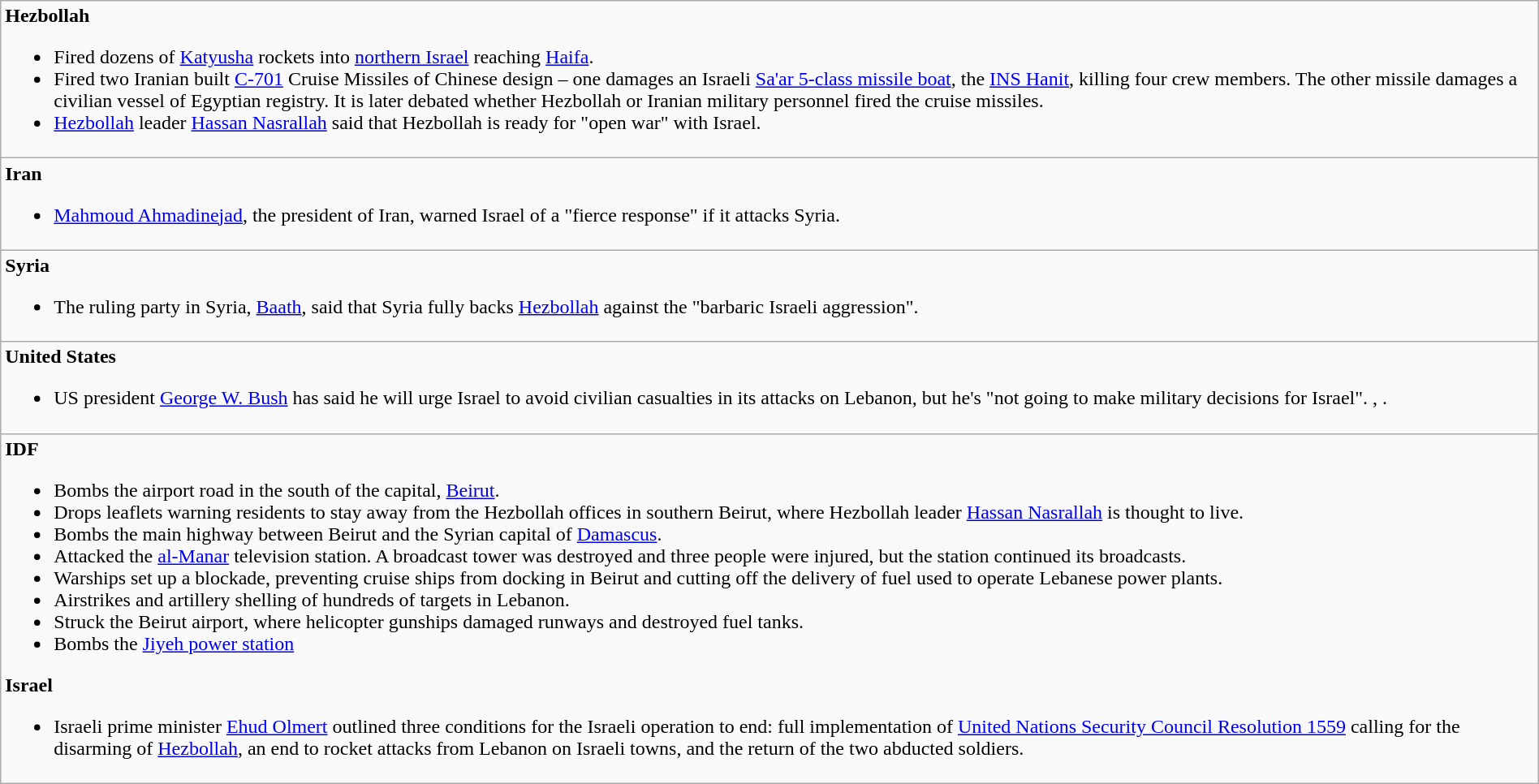<table style="width:100%;" class="wikitable">
<tr>
<td><strong>Hezbollah</strong><br><ul><li>Fired dozens of <a href='#'>Katyusha</a> rockets into <a href='#'>northern Israel</a> reaching <a href='#'>Haifa</a>.</li><li>Fired two Iranian built <a href='#'>C-701</a> Cruise Missiles of Chinese design – one damages an Israeli <a href='#'>Sa'ar 5-class missile boat</a>, the <a href='#'>INS Hanit</a>, killing four crew members. The other missile damages a civilian vessel of Egyptian registry. It is later debated whether Hezbollah or Iranian military personnel fired the cruise missiles.</li><li><a href='#'>Hezbollah</a> leader <a href='#'>Hassan Nasrallah</a> said that Hezbollah is ready for "open war" with Israel.</li></ul></td>
</tr>
<tr>
<td><strong>Iran</strong><br><ul><li><a href='#'>Mahmoud Ahmadinejad</a>, the president of Iran, warned Israel of a "fierce response" if it attacks Syria.</li></ul></td>
</tr>
<tr>
<td><strong>Syria</strong><br><ul><li>The ruling party in Syria, <a href='#'>Baath</a>, said that Syria fully backs <a href='#'>Hezbollah</a> against the "barbaric Israeli aggression".</li></ul></td>
</tr>
<tr>
<td><strong>United States</strong><br><ul><li>US president <a href='#'>George W. Bush</a> has said he will urge Israel to avoid civilian casualties in its attacks on Lebanon, but he's "not going to make military decisions for Israel". , .</li></ul></td>
</tr>
<tr>
<td><strong>IDF</strong><br><ul><li>Bombs the airport road in the south of the capital, <a href='#'>Beirut</a>.</li><li>Drops leaflets warning residents to stay away from the Hezbollah offices in southern Beirut, where Hezbollah leader <a href='#'>Hassan Nasrallah</a> is thought to live.</li><li>Bombs the main highway between Beirut and the Syrian capital of <a href='#'>Damascus</a>.</li><li>Attacked the <a href='#'>al-Manar</a> television station. A broadcast tower was destroyed and three people were injured, but the station continued its broadcasts.</li><li>Warships set up a blockade, preventing cruise ships from docking in Beirut and cutting off the delivery of fuel used to operate Lebanese power plants.</li><li>Airstrikes and artillery shelling of hundreds of targets in Lebanon.</li><li>Struck the Beirut airport, where helicopter gunships damaged runways and destroyed fuel tanks.</li><li>Bombs the <a href='#'>Jiyeh power station</a></li></ul><strong>Israel</strong><ul><li>Israeli prime minister <a href='#'>Ehud Olmert</a> outlined three conditions for the Israeli operation to end: full implementation of <a href='#'>United Nations Security Council Resolution 1559</a> calling for the disarming of <a href='#'>Hezbollah</a>, an end to rocket attacks from Lebanon on Israeli towns, and the return of the two abducted soldiers.</li></ul></td>
</tr>
</table>
